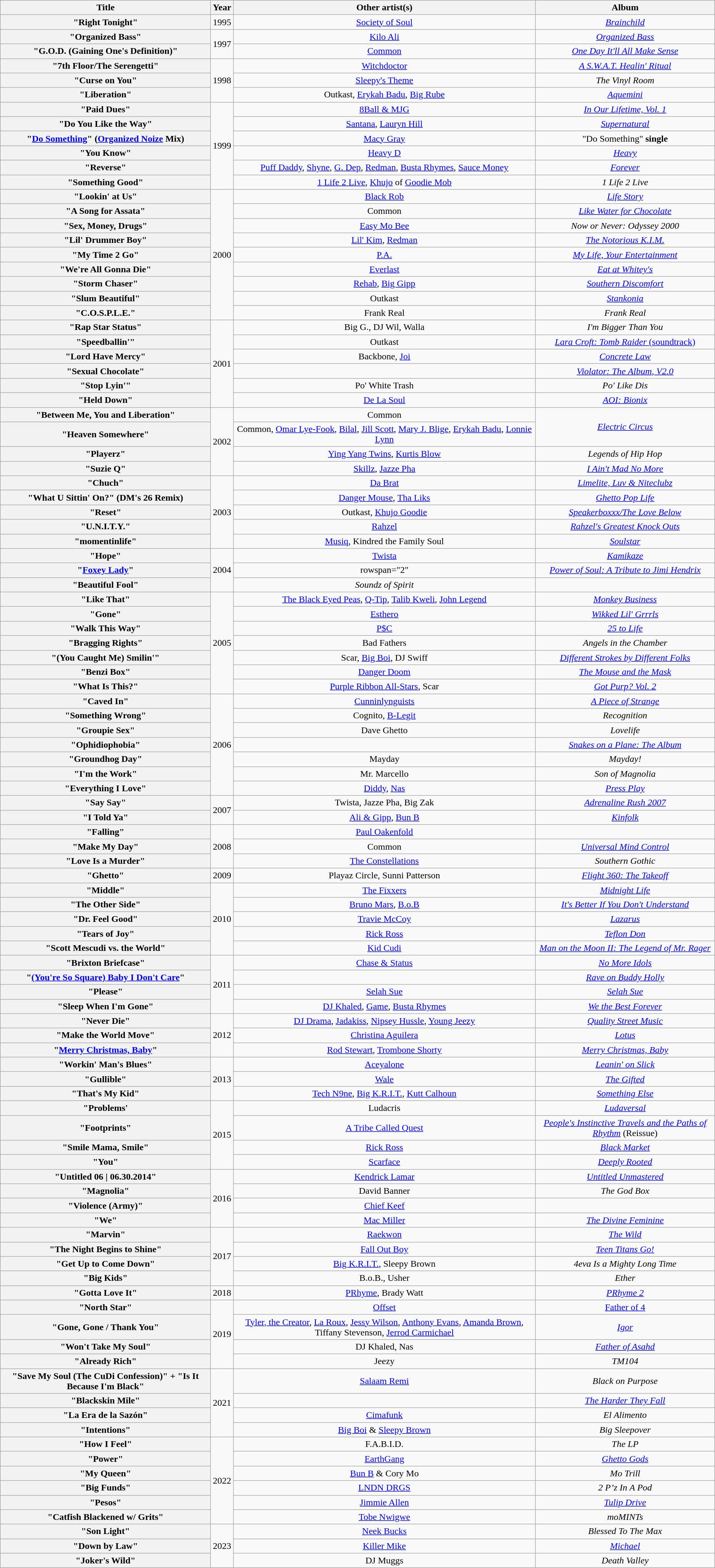<table class="wikitable plainrowheaders" style="text-align:center;">
<tr>
<th scope="col" style="width:22.5em;">Title</th>
<th scope="col">Year</th>
<th scope="col">Other artist(s)</th>
<th scope="col">Album</th>
</tr>
<tr>
<th scope="row">"Right Tonight"</th>
<td>1995</td>
<td><a href='#'>Society of Soul</a></td>
<td><em><a href='#'>Brainchild</a></em></td>
</tr>
<tr>
<th scope="row">"Organized Bass"</th>
<td rowspan="2">1997</td>
<td><a href='#'>Kilo Ali</a></td>
<td><em><a href='#'>Organized Bass</a></em></td>
</tr>
<tr>
<th scope="row">"G.O.D. (Gaining One's Definition)"</th>
<td><a href='#'>Common</a></td>
<td><em><a href='#'>One Day It'll All Make Sense</a></em></td>
</tr>
<tr>
<th scope="row">"7th Floor/The Serengetti"</th>
<td rowspan="3">1998</td>
<td><a href='#'>Witchdoctor</a></td>
<td><em><a href='#'>A S.W.A.T. Healin' Ritual</a></em></td>
</tr>
<tr>
<th scope="row">"Curse on You"</th>
<td><a href='#'>Sleepy's Theme</a></td>
<td><em>The Vinyl Room</em></td>
</tr>
<tr>
<th scope="row">"Liberation"</th>
<td>Outkast, <a href='#'>Erykah Badu</a>, <a href='#'>Big Rube</a></td>
<td><em><a href='#'>Aquemini</a></em></td>
</tr>
<tr>
<th scope="row">"Paid Dues"</th>
<td rowspan="6">1999</td>
<td><a href='#'>8Ball & MJG</a></td>
<td><em><a href='#'>In Our Lifetime, Vol. 1</a></em></td>
</tr>
<tr>
<th scope="row">"Do You Like the Way"</th>
<td><a href='#'>Santana</a>, <a href='#'>Lauryn Hill</a></td>
<td><em><a href='#'>Supernatural</a></em></td>
</tr>
<tr>
<th scope="row">"<a href='#'>Do Something</a>" (<a href='#'>Organized Noize</a> Mix)</th>
<td><a href='#'>Macy Gray</a></td>
<td>"Do Something" <strong>single</strong></td>
</tr>
<tr>
<th scope="row">"You Know"</th>
<td><a href='#'>Heavy D</a></td>
<td><em><a href='#'>Heavy</a></em></td>
</tr>
<tr>
<th scope="row">"Reverse"</th>
<td><a href='#'>Puff Daddy</a>, <a href='#'>Shyne</a>, <a href='#'>G. Dep</a>, <a href='#'>Redman</a>, <a href='#'>Busta Rhymes</a>, <a href='#'>Sauce Money</a></td>
<td><em><a href='#'>Forever</a></em></td>
</tr>
<tr>
<th scope="row">"Something Good"</th>
<td><a href='#'>1 Life 2 Live</a>, <a href='#'>Khujo</a> of <a href='#'>Goodie Mob</a></td>
<td><em>1 Life 2 Live</em></td>
</tr>
<tr>
<th scope="row">"Lookin' at Us"</th>
<td rowspan="9">2000</td>
<td><a href='#'>Black Rob</a></td>
<td><em><a href='#'>Life Story</a></em></td>
</tr>
<tr>
<th scope="row">"A Song for Assata"</th>
<td>Common</td>
<td><em><a href='#'>Like Water for Chocolate</a></em></td>
</tr>
<tr>
<th scope="row">"Sex, Money, Drugs"</th>
<td><a href='#'>Easy Mo Bee</a></td>
<td><em>Now or Never: Odyssey 2000</em></td>
</tr>
<tr>
<th scope="row">"Lil' Drummer Boy"</th>
<td><a href='#'>Lil' Kim</a>, <a href='#'>Redman</a></td>
<td><em><a href='#'>The Notorious K.I.M.</a></em></td>
</tr>
<tr>
<th scope="row">"My Time 2 Go"</th>
<td><a href='#'>P.A.</a></td>
<td><em><a href='#'>My Life, Your Entertainment</a></em></td>
</tr>
<tr>
<th scope="row">"We're All Gonna Die"</th>
<td><a href='#'>Everlast</a></td>
<td><em><a href='#'>Eat at Whitey's</a></em></td>
</tr>
<tr>
<th scope="row">"Storm Chaser"</th>
<td><a href='#'>Rehab</a>, <a href='#'>Big Gipp</a></td>
<td><em><a href='#'>Southern Discomfort</a></em></td>
</tr>
<tr>
<th scope="row">"Slum Beautiful"</th>
<td>Outkast</td>
<td><em><a href='#'>Stankonia</a></em></td>
</tr>
<tr>
<th scope="row">"C.O.S.P.L.E."</th>
<td>Frank Real</td>
<td><em>Frank Real</em></td>
</tr>
<tr>
<th scope="row">"Rap Star Status"</th>
<td rowspan="6">2001</td>
<td>Big G., DJ Wil, Walla</td>
<td><em>I'm Bigger Than You</em></td>
</tr>
<tr>
<th scope="row">"Speedballin'"</th>
<td>Outkast</td>
<td><a href='#'><em>Lara Croft: Tomb Raider</em> (soundtrack)</a></td>
</tr>
<tr>
<th scope="row">"Lord Have Mercy"</th>
<td>Backbone, <a href='#'>Joi</a></td>
<td><em><a href='#'>Concrete Law</a></em></td>
</tr>
<tr>
<th scope="row">"Sexual Chocolate"</th>
<td></td>
<td><em><a href='#'>Violator: The Album, V2.0</a></em></td>
</tr>
<tr>
<th scope="row">"Stop Lyin'"</th>
<td>Po' White Trash</td>
<td><em>Po' Like Dis</em></td>
</tr>
<tr>
<th scope="row">"Held Down"</th>
<td><a href='#'>De La Soul</a></td>
<td><em><a href='#'>AOI: Bionix</a></em></td>
</tr>
<tr>
<th scope="row">"Between Me, You and Liberation"</th>
<td rowspan="4">2002</td>
<td>Common</td>
<td rowspan="2"><em><a href='#'>Electric Circus</a></em></td>
</tr>
<tr>
<th scope="row">"Heaven Somewhere"</th>
<td>Common, <a href='#'>Omar Lye-Fook</a>, <a href='#'>Bilal</a>, <a href='#'>Jill Scott</a>, <a href='#'>Mary J. Blige</a>, <a href='#'>Erykah Badu</a>, <a href='#'>Lonnie Lynn</a></td>
</tr>
<tr>
<th scope="row">"Playerz"</th>
<td><a href='#'>Ying Yang Twins</a>, <a href='#'>Kurtis Blow</a></td>
<td><em>Legends of Hip Hop</em></td>
</tr>
<tr>
<th scope="row">"Suzie Q"</th>
<td><a href='#'>Skillz</a>, <a href='#'>Jazze Pha</a></td>
<td><em><a href='#'>I Ain't Mad No More</a></em></td>
</tr>
<tr>
<th scope="row">"Chuch"</th>
<td rowspan="5">2003</td>
<td><a href='#'>Da Brat</a></td>
<td><em><a href='#'>Limelite, Luv & Niteclubz</a></em></td>
</tr>
<tr>
<th scope="row">"What U Sittin' On?" (DM's 26 Remix)</th>
<td><a href='#'>Danger Mouse</a>, <a href='#'>Tha Liks</a></td>
<td><em><a href='#'>Ghetto Pop Life</a></em></td>
</tr>
<tr>
<th scope="row">"Reset"</th>
<td>Outkast, <a href='#'>Khujo Goodie</a></td>
<td><em><a href='#'>Speakerboxxx/The Love Below</a></em></td>
</tr>
<tr>
<th scope="row">"U.N.I.T.Y."</th>
<td><a href='#'>Rahzel</a></td>
<td><em><a href='#'>Rahzel's Greatest Knock Outs</a></em></td>
</tr>
<tr>
<th scope="row">"momentinlife"</th>
<td><a href='#'>Musiq</a>, Kindred the Family Soul</td>
<td><em><a href='#'>Soulstar</a></em></td>
</tr>
<tr>
<th scope="row">"Hope"</th>
<td rowspan="3">2004</td>
<td><a href='#'>Twista</a></td>
<td><em><a href='#'>Kamikaze</a></em></td>
</tr>
<tr>
<th scope="row">"<a href='#'>Foxey Lady</a>"</th>
<td>rowspan="2" </td>
<td><em><a href='#'>Power of Soul: A Tribute to Jimi Hendrix</a></em></td>
</tr>
<tr>
<th scope="row">"Beautiful Fool"</th>
<td><em>Soundz of Spirit</em></td>
</tr>
<tr>
<th scope="row">"Like That"</th>
<td rowspan="7">2005</td>
<td><a href='#'>The Black Eyed Peas</a>, <a href='#'>Q-Tip</a>, <a href='#'>Talib Kweli</a>, <a href='#'>John Legend</a></td>
<td><em><a href='#'>Monkey Business</a></em></td>
</tr>
<tr>
<th scope="row">"Gone"</th>
<td><a href='#'>Esthero</a></td>
<td><em><a href='#'>Wikked Lil' Grrrls</a></em></td>
</tr>
<tr>
<th scope="row">"Walk This Way"</th>
<td><a href='#'>P$C</a></td>
<td><em><a href='#'>25 to Life</a></em></td>
</tr>
<tr>
<th scope="row">"Bragging Rights"</th>
<td>Bad Fathers</td>
<td><em>Angels in the Chamber</em></td>
</tr>
<tr>
<th scope="row">"(You Caught Me) Smilin'"</th>
<td>Scar, <a href='#'>Big Boi</a>, DJ Swiff</td>
<td><em><a href='#'>Different Strokes by Different Folks</a></em></td>
</tr>
<tr>
<th scope="row">"Benzi Box"</th>
<td><a href='#'>Danger Doom</a></td>
<td><em><a href='#'>The Mouse and the Mask</a></em></td>
</tr>
<tr>
<th scope="row">"What Is This?"</th>
<td><a href='#'>Purple Ribbon All-Stars</a>, Scar</td>
<td><em><a href='#'>Got Purp? Vol. 2</a></em></td>
</tr>
<tr>
<th scope="row">"Caved In"</th>
<td rowspan="7">2006</td>
<td><a href='#'>Cunninlynguists</a></td>
<td><em><a href='#'>A Piece of Strange</a></em></td>
</tr>
<tr>
<th scope="row">"Something Wrong"</th>
<td>Cognito, <a href='#'>B-Legit</a></td>
<td><em>Recognition</em></td>
</tr>
<tr>
<th scope="row">"Groupie Sex"</th>
<td>Dave Ghetto</td>
<td><em>Lovelife</em></td>
</tr>
<tr>
<th scope="row">"Ophidiophobia"</th>
<td></td>
<td><em><a href='#'>Snakes on a Plane: The Album</a></em></td>
</tr>
<tr>
<th scope="row">"Groundhog Day"</th>
<td>Mayday</td>
<td><em>Mayday!</em></td>
</tr>
<tr>
<th scope="row">"I'm the Work"</th>
<td>Mr. Marcello</td>
<td><em>Son of Magnolia</em></td>
</tr>
<tr>
<th scope="row">"Everything I Love"</th>
<td><a href='#'>Diddy</a>, <a href='#'>Nas</a></td>
<td><em><a href='#'>Press Play</a></em></td>
</tr>
<tr>
<th scope="row">"Say Say"</th>
<td rowspan="2">2007</td>
<td>Twista, Jazze Pha, Big Zak</td>
<td><em><a href='#'>Adrenaline Rush 2007</a></em></td>
</tr>
<tr>
<th scope="row">"I Told Ya"</th>
<td><a href='#'>Ali & Gipp</a>, <a href='#'>Bun B</a></td>
<td><em><a href='#'>Kinfolk</a></em></td>
</tr>
<tr>
<th scope="row">"Falling"</th>
<td rowspan="3">2008</td>
<td><a href='#'>Paul Oakenfold</a></td>
<td></td>
</tr>
<tr>
<th scope="row">"Make My Day"</th>
<td>Common</td>
<td><em><a href='#'>Universal Mind Control</a></em></td>
</tr>
<tr>
<th scope="row">"Love Is a Murder"</th>
<td><a href='#'>The Constellations</a></td>
<td><em>Southern Gothic</em></td>
</tr>
<tr>
<th>"Ghetto"</th>
<td>2009</td>
<td>Playaz Circle, Sunni Patterson</td>
<td><a href='#'><em>Flight 360: The Takeoff</em></a></td>
</tr>
<tr>
<th scope="row">"Middle"</th>
<td rowspan="5">2010</td>
<td><a href='#'>The Fixxers</a></td>
<td><em><a href='#'>Midnight Life</a></em></td>
</tr>
<tr>
<th scope="row">"The Other Side"</th>
<td><a href='#'>Bruno Mars</a>, <a href='#'>B.o.B</a></td>
<td><em><a href='#'>It's Better If You Don't Understand</a></em></td>
</tr>
<tr>
<th scope="row">"Dr. Feel Good"</th>
<td><a href='#'>Travie McCoy</a></td>
<td><em><a href='#'>Lazarus</a></em></td>
</tr>
<tr>
<th scope="row">"Tears of Joy"</th>
<td><a href='#'>Rick Ross</a></td>
<td><em><a href='#'>Teflon Don</a></em></td>
</tr>
<tr>
<th scope="row">"Scott Mescudi vs. the World"</th>
<td><a href='#'>Kid Cudi</a></td>
<td><em><a href='#'>Man on the Moon II: The Legend of Mr. Rager</a></em></td>
</tr>
<tr>
<th scope="row">"Brixton Briefcase"</th>
<td rowspan="4">2011</td>
<td><a href='#'>Chase & Status</a></td>
<td><em><a href='#'>No More Idols</a></em></td>
</tr>
<tr>
<th scope="row">"<a href='#'>(You're So Square) Baby I Don't Care</a>"</th>
<td></td>
<td><em><a href='#'>Rave on Buddy Holly</a></em></td>
</tr>
<tr>
<th scope="row">"Please"</th>
<td><a href='#'>Selah Sue</a></td>
<td><em><a href='#'>Selah Sue</a></em></td>
</tr>
<tr>
<th scope="row">"Sleep When I'm Gone"</th>
<td><a href='#'>DJ Khaled</a>, <a href='#'>Game</a>, <a href='#'>Busta Rhymes</a></td>
<td><em><a href='#'>We the Best Forever</a></em></td>
</tr>
<tr>
<th scope="row">"Never Die"</th>
<td rowspan="3">2012</td>
<td><a href='#'>DJ Drama</a>, <a href='#'>Jadakiss</a>, <a href='#'>Nipsey Hussle</a>, <a href='#'>Young Jeezy</a></td>
<td><em><a href='#'>Quality Street Music</a></em></td>
</tr>
<tr>
<th scope="row">"Make the World Move"</th>
<td><a href='#'>Christina Aguilera</a></td>
<td><em><a href='#'>Lotus</a></em></td>
</tr>
<tr>
<th scope="row">"<a href='#'>Merry Christmas, Baby</a>"</th>
<td><a href='#'>Rod Stewart</a>, <a href='#'>Trombone Shorty</a></td>
<td><em><a href='#'>Merry Christmas, Baby</a></em></td>
</tr>
<tr>
<th scope="row">"Workin' Man's Blues"</th>
<td rowspan="3">2013</td>
<td><a href='#'>Aceyalone</a></td>
<td><em><a href='#'>Leanin' on Slick</a></em></td>
</tr>
<tr>
<th scope="row">"Gullible"</th>
<td><a href='#'>Wale</a></td>
<td><em><a href='#'>The Gifted</a></em></td>
</tr>
<tr>
<th scope="row">"That's My Kid"</th>
<td><a href='#'>Tech N9ne</a>, <a href='#'>Big K.R.I.T.</a>, <a href='#'>Kutt Calhoun</a></td>
<td><em><a href='#'>Something Else</a></em></td>
</tr>
<tr>
<th>"Problems'</th>
<td rowspan="4">2015</td>
<td>Ludacris</td>
<td><em><a href='#'>Ludaversal</a></em></td>
</tr>
<tr>
<th>"Footprints"</th>
<td><a href='#'>A Tribe Called Quest</a></td>
<td><a href='#'><em>People's Instinctive Travels and the Paths of Rhythm</em></a> (Reissue)</td>
</tr>
<tr>
<th scope="row">"Smile Mama, Smile"</th>
<td><a href='#'>Rick Ross</a></td>
<td><em><a href='#'>Black Market</a></em></td>
</tr>
<tr>
<th scope="row">"You"</th>
<td><a href='#'>Scarface</a></td>
<td><em><a href='#'>Deeply Rooted</a></em></td>
</tr>
<tr>
<th scope="row">"Untitled 06 | 06.30.2014"</th>
<td rowspan="4">2016</td>
<td><a href='#'>Kendrick Lamar</a></td>
<td><em><a href='#'>Untitled Unmastered</a></em></td>
</tr>
<tr>
<th>"Magnolia"</th>
<td>David Banner</td>
<td><em>The God Box</em></td>
</tr>
<tr>
<th scope="row">"Violence (Army)"</th>
<td><a href='#'>Chief Keef</a></td>
<td></td>
</tr>
<tr>
<th scope="row">"We"</th>
<td><a href='#'>Mac Miller</a></td>
<td><em><a href='#'>The Divine Feminine</a></em></td>
</tr>
<tr>
<th scope="row">"Marvin"</th>
<td rowspan="4">2017</td>
<td><a href='#'>Raekwon</a></td>
<td><em><a href='#'>The Wild</a></em></td>
</tr>
<tr>
<th scope="row">"The Night Begins to Shine"</th>
<td><a href='#'>Fall Out Boy</a></td>
<td><em><a href='#'>Teen Titans Go!</a></em></td>
</tr>
<tr>
<th>"Get Up to Come Down"</th>
<td><a href='#'>Big K.R.I.T.</a>, Sleepy Brown</td>
<td><em>4eva Is a Mighty Long Time</em></td>
</tr>
<tr>
<th>"Big Kids"</th>
<td>B.o.B., Usher</td>
<td><em>Ether</em></td>
</tr>
<tr>
<th scope="row">"Gotta Love It"</th>
<td>2018</td>
<td><a href='#'>PRhyme</a>, Brady Watt</td>
<td><em><a href='#'>PRhyme 2</a></em></td>
</tr>
<tr>
<th scope="row">"North Star"</th>
<td rowspan="4">2019</td>
<td><a href='#'>Offset</a></td>
<td><a href='#'>Father of 4</a></td>
</tr>
<tr>
<th scope="row">"Gone, Gone / Thank You"</th>
<td><a href='#'>Tyler, the Creator</a>, <a href='#'>La Roux</a>, <a href='#'>Jessy Wilson</a>, <a href='#'>Anthony Evans</a>, <a href='#'>Amanda Brown</a>, Tiffany Stevenson, <a href='#'>Jerrod Carmichael</a></td>
<td><em><a href='#'>Igor</a></em></td>
</tr>
<tr>
<th>"Won't Take My Soul"</th>
<td>DJ Khaled, Nas</td>
<td><a href='#'><em>Father of Asahd</em></a></td>
</tr>
<tr>
<th>"Already Rich"</th>
<td>Jeezy</td>
<td><em>TM104</em></td>
</tr>
<tr>
<th scope="row">"Save My Soul (The CuDi Confession)" + "Is It Because I'm Black"</th>
<td rowspan="4">2021</td>
<td><a href='#'>Salaam Remi</a></td>
<td><em>Black on Purpose</em></td>
</tr>
<tr>
<th>"Blackskin Mile"</th>
<td></td>
<td><em><a href='#'>The Harder They Fall</a></em></td>
</tr>
<tr>
<th scope="row">"La Era de la Sazón"</th>
<td><a href='#'>Cimafunk</a></td>
<td><em>El Alimento</em></td>
</tr>
<tr>
<th scope="row">"Intentions"</th>
<td><a href='#'>Big Boi</a> & <a href='#'>Sleepy Brown</a></td>
<td><em>Big Sleepover</em></td>
</tr>
<tr>
<th scope="row">"How I Feel"</th>
<td rowspan="6">2022</td>
<td>F.A.B.I.D.</td>
<td><em>The LP</em></td>
</tr>
<tr>
<th scope="row">"Power"</th>
<td><a href='#'>EarthGang</a></td>
<td><em><a href='#'>Ghetto Gods</a></em></td>
</tr>
<tr>
<th scope="row">"My Queen"</th>
<td><a href='#'>Bun B</a> & Cory Mo</td>
<td><em>Mo Trill</em></td>
</tr>
<tr>
<th scope="row">"Big Funds"</th>
<td><a href='#'>LNDN DRGS</a></td>
<td><em>2 P’z In A Pod</em></td>
</tr>
<tr>
<th scope="row">"Pesos"</th>
<td><a href='#'>Jimmie Allen</a></td>
<td><em><a href='#'>Tulip Drive</a></em></td>
</tr>
<tr>
<th scope="row">"Catfish Blackened w/ Grits"</th>
<td><a href='#'>Tobe Nwigwe</a></td>
<td><em>moMINTs</em></td>
</tr>
<tr>
<th scope="row">"Son Light"</th>
<td rowspan="3">2023</td>
<td><a href='#'>Neek Bucks</a></td>
<td><em>Blessed To The Max</em></td>
</tr>
<tr>
<th scope="row">"Down by Law"</th>
<td><a href='#'>Killer Mike</a></td>
<td><em><a href='#'>Michael</a></em></td>
</tr>
<tr>
<th>"Joker's Wild"</th>
<td>DJ Muggs</td>
<td><em>Death Valley</em></td>
</tr>
</table>
